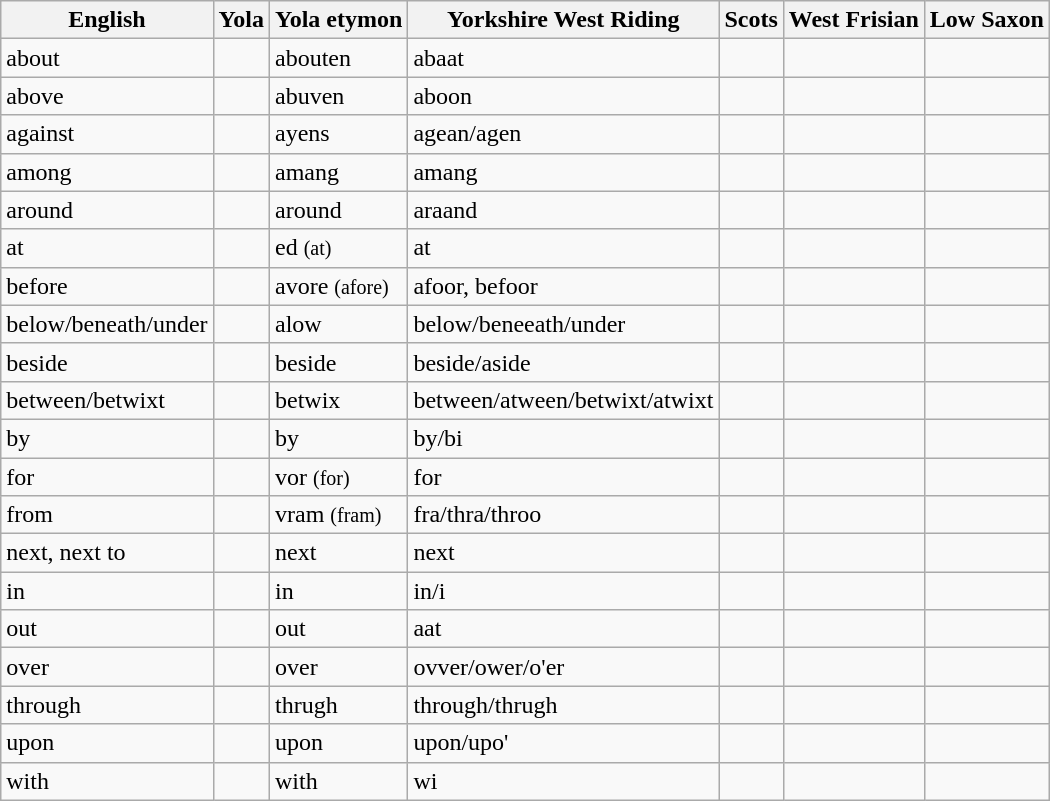<table class="wikitable sortable mw-collapsible">
<tr>
<th>English</th>
<th>Yola</th>
<th>Yola etymon</th>
<th>Yorkshire West Riding</th>
<th>Scots</th>
<th>West Frisian</th>
<th>Low Saxon</th>
</tr>
<tr>
<td>about</td>
<td></td>
<td>abouten</td>
<td>abaat</td>
<td></td>
<td></td>
<td></td>
</tr>
<tr>
<td>above</td>
<td></td>
<td>abuven</td>
<td>aboon</td>
<td></td>
<td></td>
<td></td>
</tr>
<tr>
<td>against</td>
<td></td>
<td>ayens</td>
<td>agean/agen</td>
<td></td>
<td></td>
<td></td>
</tr>
<tr>
<td>among</td>
<td></td>
<td>amang</td>
<td>amang</td>
<td></td>
<td></td>
<td></td>
</tr>
<tr>
<td>around</td>
<td></td>
<td>around</td>
<td>araand</td>
<td></td>
<td></td>
<td></td>
</tr>
<tr>
<td>at</td>
<td></td>
<td>ed <small>(at)</small></td>
<td>at</td>
<td></td>
<td></td>
<td></td>
</tr>
<tr>
<td>before</td>
<td></td>
<td>avore <small>(afore)</small></td>
<td>afoor, befoor</td>
<td></td>
<td></td>
<td></td>
</tr>
<tr>
<td>below/beneath/under</td>
<td></td>
<td>alow</td>
<td>below/beneeath/under</td>
<td></td>
<td></td>
<td></td>
</tr>
<tr>
<td>beside</td>
<td></td>
<td>beside</td>
<td>beside/aside</td>
<td></td>
<td></td>
<td></td>
</tr>
<tr>
<td>between/betwixt</td>
<td></td>
<td>betwix</td>
<td>between/atween/betwixt/atwixt</td>
<td></td>
<td></td>
<td></td>
</tr>
<tr>
<td>by</td>
<td></td>
<td>by</td>
<td>by/bi</td>
<td></td>
<td></td>
<td></td>
</tr>
<tr>
<td>for</td>
<td></td>
<td>vor <small>(for)</small></td>
<td>for</td>
<td></td>
<td></td>
<td></td>
</tr>
<tr>
<td>from</td>
<td></td>
<td>vram <small>(fram)</small></td>
<td>fra/thra/throo</td>
<td></td>
<td></td>
<td></td>
</tr>
<tr>
<td>next, next to</td>
<td></td>
<td>next</td>
<td>next</td>
<td></td>
<td></td>
<td></td>
</tr>
<tr>
<td>in</td>
<td></td>
<td>in</td>
<td>in/i</td>
<td></td>
<td></td>
<td></td>
</tr>
<tr>
<td>out</td>
<td></td>
<td>out</td>
<td>aat</td>
<td></td>
<td></td>
<td></td>
</tr>
<tr>
<td>over</td>
<td></td>
<td>over</td>
<td>ovver/ower/o'er</td>
<td></td>
<td></td>
<td></td>
</tr>
<tr>
<td>through</td>
<td></td>
<td>thrugh</td>
<td>through/thrugh</td>
<td></td>
<td></td>
<td></td>
</tr>
<tr>
<td>upon</td>
<td></td>
<td>upon</td>
<td>upon/upo'</td>
<td></td>
<td></td>
<td></td>
</tr>
<tr>
<td>with</td>
<td></td>
<td>with</td>
<td>wi</td>
<td></td>
<td></td>
<td></td>
</tr>
</table>
